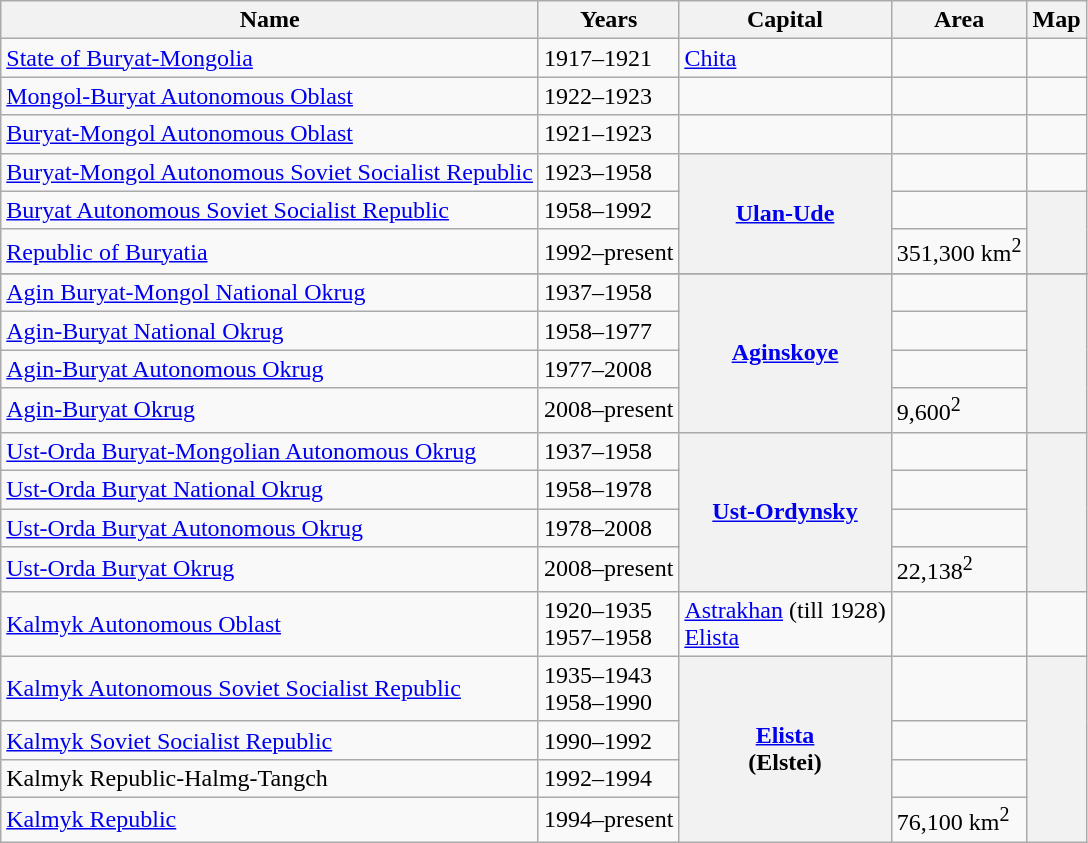<table class="wikitable">
<tr>
<th>Name</th>
<th>Years</th>
<th>Capital</th>
<th>Area</th>
<th>Map</th>
</tr>
<tr>
<td><a href='#'>State of Buryat-Mongolia</a></td>
<td>1917–1921</td>
<td><a href='#'>Chita</a></td>
<td></td>
<td></td>
</tr>
<tr>
<td><a href='#'>Mongol-Buryat Autonomous Oblast</a></td>
<td>1922–1923</td>
<td></td>
<td></td>
<td></td>
</tr>
<tr>
<td><a href='#'>Buryat-Mongol Autonomous Oblast</a></td>
<td>1921–1923</td>
<td></td>
<td></td>
<td></td>
</tr>
<tr>
<td><a href='#'>Buryat-Mongol Autonomous Soviet Socialist Republic</a></td>
<td>1923–1958</td>
<th rowspan=3><a href='#'>Ulan-Ude</a></th>
<td></td>
<td></td>
</tr>
<tr>
<td><a href='#'>Buryat Autonomous Soviet Socialist Republic</a></td>
<td>1958–1992</td>
<td></td>
<th rowspan=2></th>
</tr>
<tr>
<td><a href='#'>Republic of Buryatia</a></td>
<td>1992–present</td>
<td>351,300 km<sup>2</sup><br></td>
</tr>
<tr>
</tr>
<tr>
<td><a href='#'>Agin Buryat-Mongol National Okrug</a></td>
<td>1937–1958</td>
<th rowspan=4><a href='#'>Aginskoye</a></th>
<td></td>
<th rowspan=4></th>
</tr>
<tr>
<td><a href='#'>Agin-Buryat National Okrug</a></td>
<td>1958–1977</td>
<td></td>
</tr>
<tr>
<td><a href='#'>Agin-Buryat Autonomous Okrug</a></td>
<td>1977–2008</td>
<td></td>
</tr>
<tr>
<td><a href='#'>Agin-Buryat Okrug</a></td>
<td>2008–present</td>
<td>9,600<sup>2</sup><br></td>
</tr>
<tr>
<td><a href='#'>Ust-Orda Buryat-Mongolian Autonomous Okrug</a></td>
<td>1937–1958</td>
<th rowspan=4><a href='#'>Ust-Ordynsky</a></th>
<td></td>
<th rowspan=4></th>
</tr>
<tr>
<td><a href='#'>Ust-Orda Buryat National Okrug</a></td>
<td>1958–1978</td>
<td></td>
</tr>
<tr>
<td><a href='#'>Ust-Orda Buryat Autonomous Okrug</a></td>
<td>1978–2008</td>
<td></td>
</tr>
<tr>
<td><a href='#'>Ust-Orda Buryat Okrug</a></td>
<td>2008–present</td>
<td>22,138<sup>2</sup><br></td>
</tr>
<tr>
<td><a href='#'>Kalmyk Autonomous Oblast</a></td>
<td>1920–1935<br>1957–1958</td>
<td><a href='#'>Astrakhan</a> (till 1928)<br><a href='#'>Elista</a></td>
<td></td>
<td></td>
</tr>
<tr>
<td><a href='#'>Kalmyk Autonomous Soviet Socialist Republic</a></td>
<td>1935–1943<br>1958–1990</td>
<th rowspan=4><a href='#'>Elista</a><br>(Elstei)</th>
<td></td>
<th rowspan=4></th>
</tr>
<tr>
<td><a href='#'>Kalmyk Soviet Socialist Republic</a></td>
<td>1990–1992</td>
<td></td>
</tr>
<tr>
<td>Kalmyk Republic-Halmg-Tangch</td>
<td>1992–1994</td>
<td></td>
</tr>
<tr>
<td><a href='#'>Kalmyk Republic</a></td>
<td>1994–present</td>
<td>76,100 km<sup>2</sup><br></td>
</tr>
</table>
